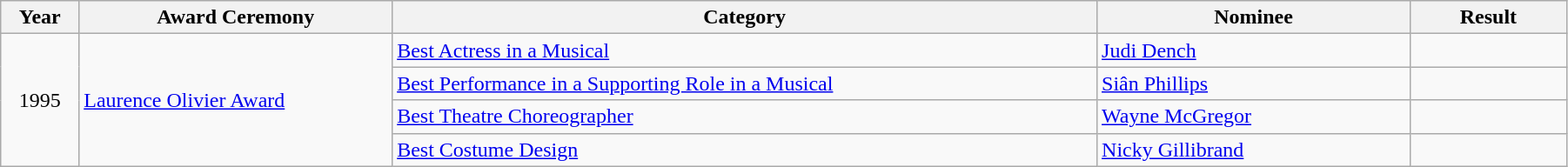<table class="wikitable" style="width:95%;">
<tr>
<th style="width:5%;">Year</th>
<th style="width:20%;">Award Ceremony</th>
<th style="width:45%;">Category</th>
<th style="width:20%;">Nominee</th>
<th style="width:10%;">Result</th>
</tr>
<tr>
<td rowspan="4" style="text-align:center;">1995</td>
<td rowspan="4"><a href='#'>Laurence Olivier Award</a></td>
<td><a href='#'>Best Actress in a Musical</a></td>
<td><a href='#'>Judi Dench</a></td>
<td></td>
</tr>
<tr>
<td><a href='#'>Best Performance in a Supporting Role in a Musical</a></td>
<td><a href='#'>Siân Phillips</a></td>
<td></td>
</tr>
<tr>
<td><a href='#'>Best Theatre Choreographer</a></td>
<td><a href='#'>Wayne McGregor</a></td>
<td></td>
</tr>
<tr>
<td><a href='#'>Best Costume Design</a></td>
<td><a href='#'>Nicky Gillibrand</a></td>
<td></td>
</tr>
</table>
